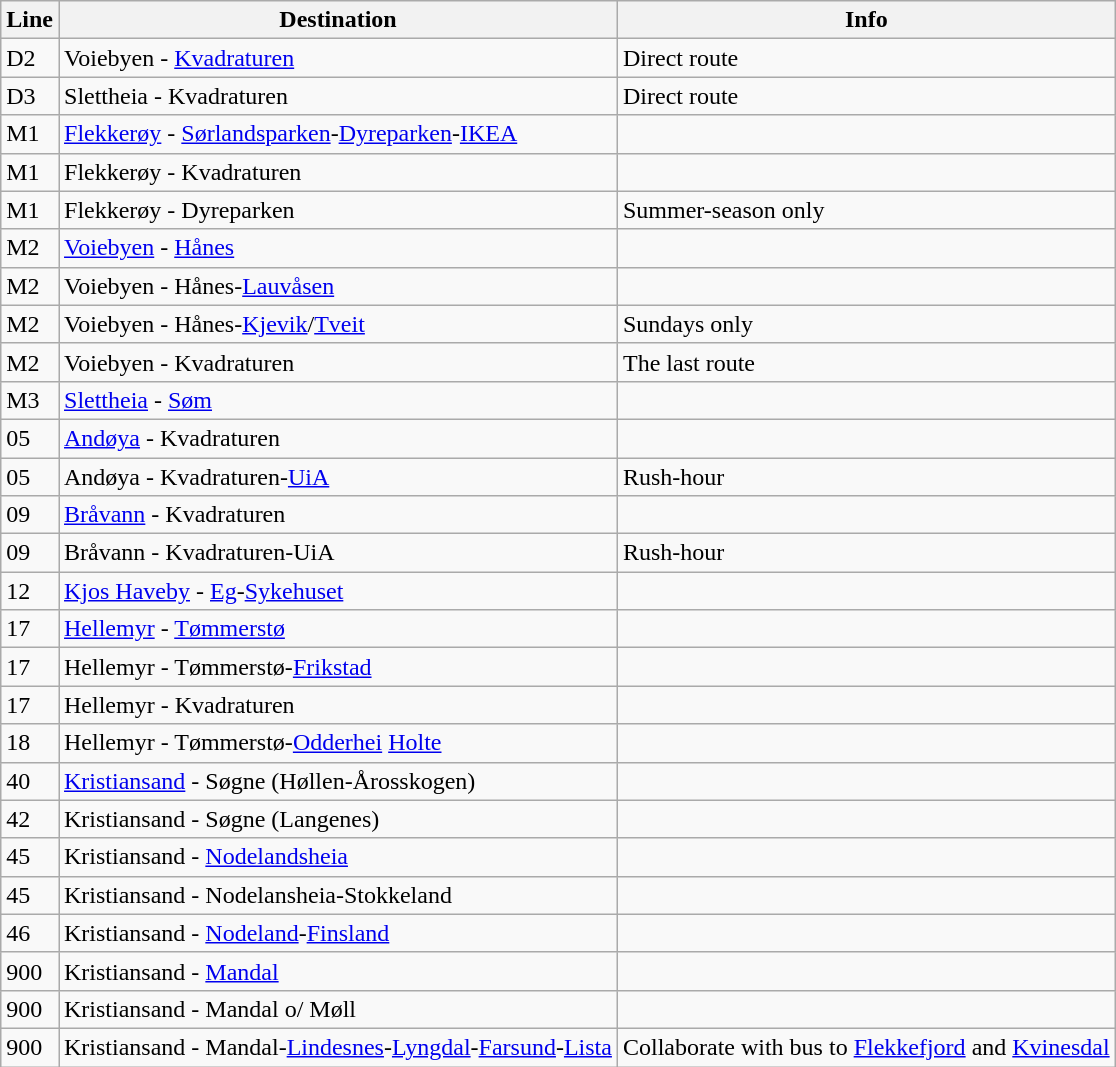<table class="wikitable autocollapse collapsible sortable">
<tr>
<th>Line</th>
<th>Destination</th>
<th>Info</th>
</tr>
<tr>
<td>D2</td>
<td>Voiebyen - <a href='#'>Kvadraturen</a></td>
<td>Direct route</td>
</tr>
<tr>
<td>D3</td>
<td>Slettheia - Kvadraturen</td>
<td>Direct route</td>
</tr>
<tr>
<td>M1</td>
<td><a href='#'>Flekkerøy</a> - <a href='#'>Sørlandsparken</a>-<a href='#'>Dyreparken</a>-<a href='#'>IKEA</a></td>
<td></td>
</tr>
<tr>
<td>M1</td>
<td>Flekkerøy - Kvadraturen</td>
<td></td>
</tr>
<tr>
<td>M1</td>
<td>Flekkerøy - Dyreparken</td>
<td>Summer-season only</td>
</tr>
<tr>
<td>M2</td>
<td><a href='#'>Voiebyen</a> - <a href='#'>Hånes</a></td>
<td></td>
</tr>
<tr>
<td>M2</td>
<td>Voiebyen - Hånes-<a href='#'>Lauvåsen</a></td>
<td></td>
</tr>
<tr>
<td>M2</td>
<td>Voiebyen - Hånes-<a href='#'>Kjevik</a>/<a href='#'>Tveit</a></td>
<td>Sundays only</td>
</tr>
<tr>
<td>M2</td>
<td>Voiebyen - Kvadraturen</td>
<td>The last route</td>
</tr>
<tr>
<td>M3</td>
<td><a href='#'>Slettheia</a> - <a href='#'>Søm</a></td>
<td></td>
</tr>
<tr>
<td>05</td>
<td><a href='#'>Andøya</a> - Kvadraturen</td>
<td></td>
</tr>
<tr>
<td>05</td>
<td>Andøya - Kvadraturen-<a href='#'>UiA</a></td>
<td>Rush-hour</td>
</tr>
<tr>
<td>09</td>
<td><a href='#'>Bråvann</a> - Kvadraturen</td>
<td></td>
</tr>
<tr>
<td>09</td>
<td>Bråvann - Kvadraturen-UiA</td>
<td>Rush-hour</td>
</tr>
<tr>
<td>12</td>
<td><a href='#'>Kjos Haveby</a> - <a href='#'>Eg</a>-<a href='#'>Sykehuset</a></td>
<td></td>
</tr>
<tr>
<td>17</td>
<td><a href='#'>Hellemyr</a> - <a href='#'>Tømmerstø</a></td>
<td></td>
</tr>
<tr>
<td>17</td>
<td>Hellemyr - Tømmerstø-<a href='#'>Frikstad</a></td>
<td></td>
</tr>
<tr>
<td>17</td>
<td>Hellemyr - Kvadraturen</td>
<td></td>
</tr>
<tr>
<td>18</td>
<td>Hellemyr - Tømmerstø-<a href='#'>Odderhei</a> <a href='#'>Holte</a></td>
<td></td>
</tr>
<tr>
<td>40</td>
<td><a href='#'>Kristiansand</a> - Søgne (Høllen-Årosskogen)</td>
<td></td>
</tr>
<tr>
<td>42</td>
<td>Kristiansand - Søgne (Langenes)</td>
<td></td>
</tr>
<tr>
<td>45</td>
<td>Kristiansand - <a href='#'>Nodelandsheia</a></td>
<td></td>
</tr>
<tr>
<td>45</td>
<td>Kristiansand - Nodelansheia-Stokkeland</td>
<td></td>
</tr>
<tr>
<td>46</td>
<td>Kristiansand - <a href='#'>Nodeland</a>-<a href='#'>Finsland</a></td>
<td></td>
</tr>
<tr>
<td>900</td>
<td>Kristiansand - <a href='#'>Mandal</a></td>
<td></td>
</tr>
<tr>
<td>900</td>
<td>Kristiansand - Mandal o/ Møll</td>
<td></td>
</tr>
<tr>
<td>900</td>
<td>Kristiansand - Mandal-<a href='#'>Lindesnes</a>-<a href='#'>Lyngdal</a>-<a href='#'>Farsund</a>-<a href='#'>Lista</a></td>
<td>Collaborate with bus to <a href='#'>Flekkefjord</a> and <a href='#'>Kvinesdal</a></td>
</tr>
</table>
